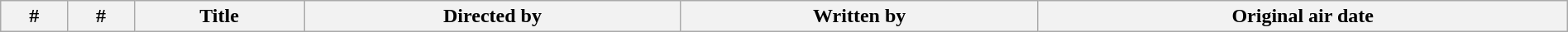<table class="wikitable plainrowheaders" style="width:100%; margin:auto;">
<tr>
<th>#</th>
<th>#</th>
<th>Title</th>
<th>Directed by</th>
<th>Written by</th>
<th>Original air date<br>











</th>
</tr>
</table>
